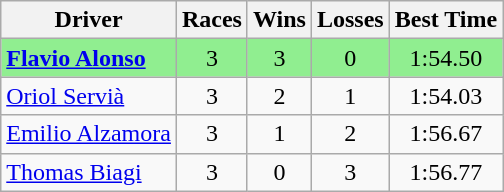<table class="wikitable">
<tr>
<th>Driver</th>
<th>Races</th>
<th>Wins</th>
<th>Losses</th>
<th>Best Time</th>
</tr>
<tr style="background:lightgreen;">
<td><strong> <a href='#'>Flavio Alonso</a></strong></td>
<td align=center>3</td>
<td align=center>3</td>
<td align=center>0</td>
<td align=center>1:54.50</td>
</tr>
<tr>
<td> <a href='#'>Oriol Servià</a></td>
<td align=center>3</td>
<td align=center>2</td>
<td align=center>1</td>
<td align=center>1:54.03</td>
</tr>
<tr>
<td> <a href='#'>Emilio Alzamora</a></td>
<td align=center>3</td>
<td align=center>1</td>
<td align=center>2</td>
<td align=center>1:56.67</td>
</tr>
<tr>
<td> <a href='#'>Thomas Biagi</a></td>
<td align=center>3</td>
<td align=center>0</td>
<td align=center>3</td>
<td align=center>1:56.77</td>
</tr>
</table>
